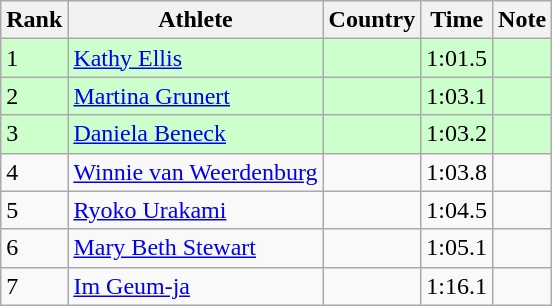<table class="wikitable sortable">
<tr>
<th>Rank</th>
<th>Athlete</th>
<th>Country</th>
<th>Time</th>
<th>Note</th>
</tr>
<tr bgcolor=#CCFFCC>
<td>1</td>
<td><a href='#'>Kathy Ellis</a></td>
<td></td>
<td>1:01.5</td>
<td></td>
</tr>
<tr bgcolor=#CCFFCC>
<td>2</td>
<td><a href='#'>Martina Grunert</a></td>
<td></td>
<td>1:03.1</td>
<td></td>
</tr>
<tr bgcolor=#CCFFCC>
<td>3</td>
<td><a href='#'>Daniela Beneck</a></td>
<td></td>
<td>1:03.2</td>
<td></td>
</tr>
<tr>
<td>4</td>
<td><a href='#'>Winnie van Weerdenburg</a></td>
<td></td>
<td>1:03.8</td>
<td></td>
</tr>
<tr>
<td>5</td>
<td><a href='#'>Ryoko Urakami</a></td>
<td></td>
<td>1:04.5</td>
<td></td>
</tr>
<tr>
<td>6</td>
<td><a href='#'>Mary Beth Stewart</a></td>
<td></td>
<td>1:05.1</td>
<td></td>
</tr>
<tr>
<td>7</td>
<td><a href='#'>Im Geum-ja</a></td>
<td></td>
<td>1:16.1</td>
<td></td>
</tr>
</table>
